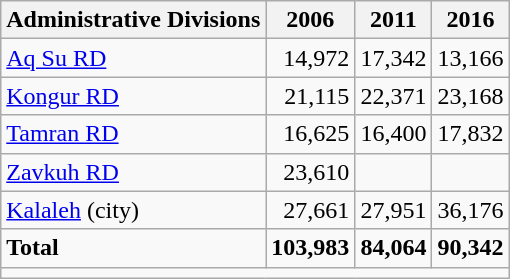<table class="wikitable">
<tr>
<th>Administrative Divisions</th>
<th>2006</th>
<th>2011</th>
<th>2016</th>
</tr>
<tr>
<td><a href='#'>Aq Su RD</a></td>
<td style="text-align: right;">14,972</td>
<td style="text-align: right;">17,342</td>
<td style="text-align: right;">13,166</td>
</tr>
<tr>
<td><a href='#'>Kongur RD</a></td>
<td style="text-align: right;">21,115</td>
<td style="text-align: right;">22,371</td>
<td style="text-align: right;">23,168</td>
</tr>
<tr>
<td><a href='#'>Tamran RD</a></td>
<td style="text-align: right;">16,625</td>
<td style="text-align: right;">16,400</td>
<td style="text-align: right;">17,832</td>
</tr>
<tr>
<td><a href='#'>Zavkuh RD</a></td>
<td style="text-align: right;">23,610</td>
<td style="text-align: right;"></td>
<td style="text-align: right;"></td>
</tr>
<tr>
<td><a href='#'>Kalaleh</a> (city)</td>
<td style="text-align: right;">27,661</td>
<td style="text-align: right;">27,951</td>
<td style="text-align: right;">36,176</td>
</tr>
<tr>
<td><strong>Total</strong></td>
<td style="text-align: right;"><strong>103,983</strong></td>
<td style="text-align: right;"><strong>84,064</strong></td>
<td style="text-align: right;"><strong>90,342</strong></td>
</tr>
<tr>
<td colspan=4></td>
</tr>
</table>
